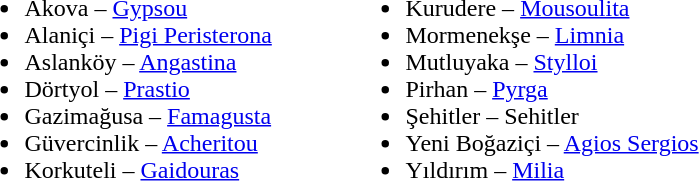<table>
<tr ---->
<td width="250" valign="top"><br><ul><li>Akova – <a href='#'>Gypsou</a></li><li>Alaniçi – <a href='#'>Pigi Peristerona</a></li><li>Aslanköy – <a href='#'>Angastina</a></li><li>Dörtyol – <a href='#'>Prastio</a></li><li>Gazimağusa – <a href='#'>Famagusta</a></li><li>Güvercinlik – <a href='#'>Acheritou</a></li><li>Korkuteli – <a href='#'>Gaidouras</a></li></ul></td>
<td width="250" valign="top"><br><ul><li>Kurudere – <a href='#'>Mousoulita</a></li><li>Mormenekşe – <a href='#'>Limnia</a></li><li>Mutluyaka – <a href='#'>Stylloi</a></li><li>Pirhan – <a href='#'>Pyrga</a></li><li>Şehitler – Sehitler</li><li>Yeni Boğaziçi – <a href='#'>Agios Sergios</a></li><li>Yıldırım – <a href='#'>Milia</a></li></ul></td>
</tr>
</table>
